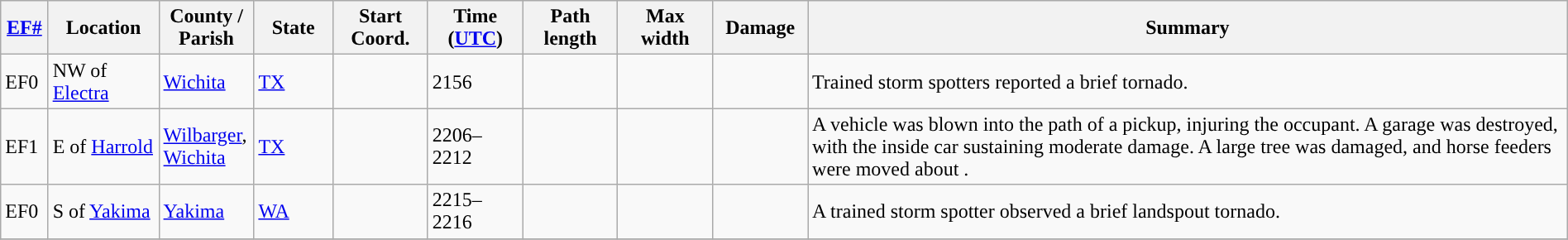<table class="wikitable sortable" style="width:100%;">
<tr>
<th scope="col" width="3%" align="center"><a href='#'>EF#</a></th>
<th scope="col" width="7%" align="center" class="unsortable">Location</th>
<th scope="col" width="6%" align="center" class="unsortable">County / Parish</th>
<th scope="col" width="5%" align="center">State</th>
<th scope="col" width="6%" align="center">Start Coord.</th>
<th scope="col" width="6%" align="center">Time (<a href='#'>UTC</a>)</th>
<th scope="col" width="6%" align="center">Path length</th>
<th scope="col" width="6%" align="center">Max width</th>
<th scope="col" width="6%" align="center">Damage</th>
<th scope="col" width="48%" class="unsortable" align="center">Summary</th>
</tr>
<tr>
<td>EF0</td>
<td>NW of <a href='#'>Electra</a></td>
<td><a href='#'>Wichita</a></td>
<td><a href='#'>TX</a></td>
<td></td>
<td>2156</td>
<td></td>
<td></td>
<td></td>
<td>Trained storm spotters reported a brief tornado.</td>
</tr>
<tr>
<td>EF1</td>
<td>E of <a href='#'>Harrold</a></td>
<td><a href='#'>Wilbarger</a>, <a href='#'>Wichita</a></td>
<td><a href='#'>TX</a></td>
<td></td>
<td>2206–2212</td>
<td></td>
<td></td>
<td></td>
<td>A vehicle was blown into the path of a pickup, injuring the occupant. A garage was destroyed, with the inside car sustaining moderate damage. A large tree was damaged, and horse feeders were moved about .</td>
</tr>
<tr>
<td>EF0</td>
<td>S of <a href='#'>Yakima</a></td>
<td><a href='#'>Yakima</a></td>
<td><a href='#'>WA</a></td>
<td></td>
<td>2215–2216</td>
<td></td>
<td></td>
<td></td>
<td>A trained storm spotter observed a brief landspout tornado.</td>
</tr>
<tr>
</tr>
</table>
